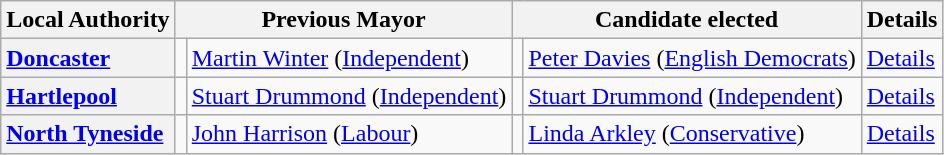<table class="wikitable" border="1">
<tr>
<th scope="col">Local Authority</th>
<th colspan=2>Previous Mayor</th>
<th colspan=2>Candidate elected</th>
<th scope="col">Details</th>
</tr>
<tr>
<th scope="row" style="text-align: left;"><a href='#'>Doncaster</a></th>
<td></td>
<td><a href='#'>Martin Winter</a> (<a href='#'>Independent</a>)</td>
<td></td>
<td><a href='#'>Peter Davies</a> (<a href='#'>English Democrats</a>)</td>
<td><a href='#'>Details</a></td>
</tr>
<tr>
<th scope="row" style="text-align: left;"><a href='#'>Hartlepool</a></th>
<td></td>
<td><a href='#'>Stuart Drummond</a> (<a href='#'>Independent</a>)</td>
<td></td>
<td><a href='#'>Stuart Drummond</a> (<a href='#'>Independent</a>)</td>
<td><a href='#'>Details</a></td>
</tr>
<tr>
<th scope="row" style="text-align: left;"><a href='#'>North Tyneside</a></th>
<td></td>
<td><a href='#'>John Harrison</a> (<a href='#'>Labour</a>)</td>
<td></td>
<td><a href='#'>Linda Arkley</a> (<a href='#'>Conservative</a>)</td>
<td><a href='#'>Details</a></td>
</tr>
</table>
